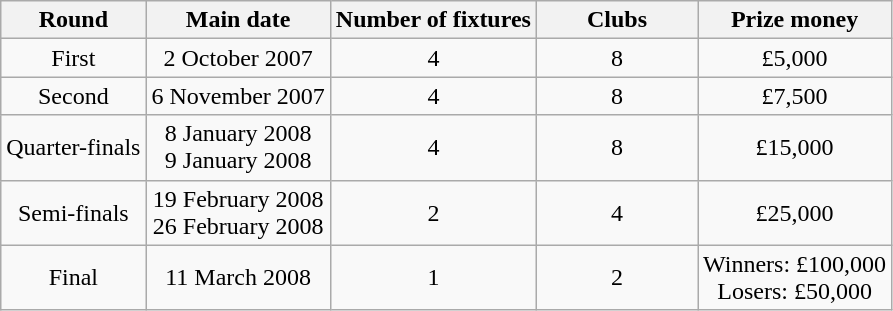<table class="wikitable" style="text-align:center">
<tr>
<th>Round</th>
<th>Main date</th>
<th>Number of fixtures</th>
<th width=100>Clubs</th>
<th>Prize money</th>
</tr>
<tr>
<td>First</td>
<td>2 October 2007</td>
<td>4</td>
<td>8</td>
<td>£5,000</td>
</tr>
<tr>
<td>Second</td>
<td>6 November 2007</td>
<td>4</td>
<td>8</td>
<td>£7,500</td>
</tr>
<tr>
<td>Quarter-finals</td>
<td>8 January 2008<br>9 January 2008</td>
<td>4</td>
<td>8</td>
<td>£15,000</td>
</tr>
<tr>
<td>Semi-finals</td>
<td>19 February 2008<br>26 February 2008</td>
<td>2</td>
<td>4</td>
<td>£25,000</td>
</tr>
<tr>
<td>Final</td>
<td>11 March 2008</td>
<td>1</td>
<td>2</td>
<td>Winners: £100,000<br>Losers: £50,000</td>
</tr>
</table>
